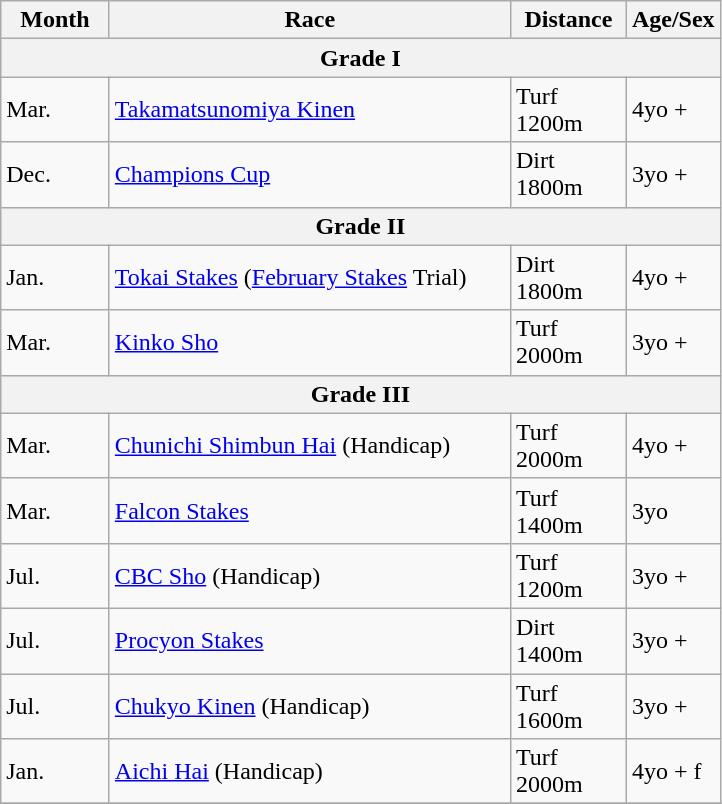<table class=wikitable>
<tr>
<th style="width:65px"><strong>Month</strong></th>
<th style="width:260px"><strong>Race</strong></th>
<th style="width:70px"><strong>Distance</strong></th>
<th><strong>Age/Sex</strong></th>
</tr>
<tr>
<th colspan="4">Grade I</th>
</tr>
<tr>
<td>Mar.</td>
<td><a href='#'>Takamatsunomiya Kinen</a></td>
<td>Turf 1200m</td>
<td>4yo +</td>
</tr>
<tr>
<td>Dec.</td>
<td><a href='#'>Champions Cup</a></td>
<td>Dirt 1800m</td>
<td>3yo +</td>
</tr>
<tr>
<th colspan="4">Grade II</th>
</tr>
<tr>
<td>Jan.</td>
<td><a href='#'>Tokai Stakes</a> (<a href='#'>February Stakes</a> Trial)</td>
<td>Dirt 1800m</td>
<td>4yo +</td>
</tr>
<tr>
<td>Mar.</td>
<td><a href='#'>Kinko Sho</a></td>
<td>Turf 2000m</td>
<td>3yo +</td>
</tr>
<tr>
<th colspan="4">Grade III</th>
</tr>
<tr>
<td>Mar.</td>
<td><a href='#'>Chunichi Shimbun Hai</a> (Handicap)</td>
<td>Turf 2000m</td>
<td>4yo +</td>
</tr>
<tr>
<td>Mar.</td>
<td><a href='#'>Falcon Stakes</a></td>
<td>Turf 1400m</td>
<td>3yo</td>
</tr>
<tr>
<td>Jul.</td>
<td><a href='#'>CBC Sho</a> (Handicap)</td>
<td>Turf 1200m</td>
<td>3yo +</td>
</tr>
<tr>
<td>Jul.</td>
<td><a href='#'>Procyon Stakes</a></td>
<td>Dirt 1400m</td>
<td>3yo +</td>
</tr>
<tr>
<td>Jul.</td>
<td><a href='#'>Chukyo Kinen</a> (Handicap)</td>
<td>Turf 1600m</td>
<td>3yo +</td>
</tr>
<tr>
<td>Jan.</td>
<td><a href='#'>Aichi Hai</a> (Handicap)</td>
<td>Turf 2000m</td>
<td>4yo + f</td>
</tr>
<tr>
</tr>
</table>
